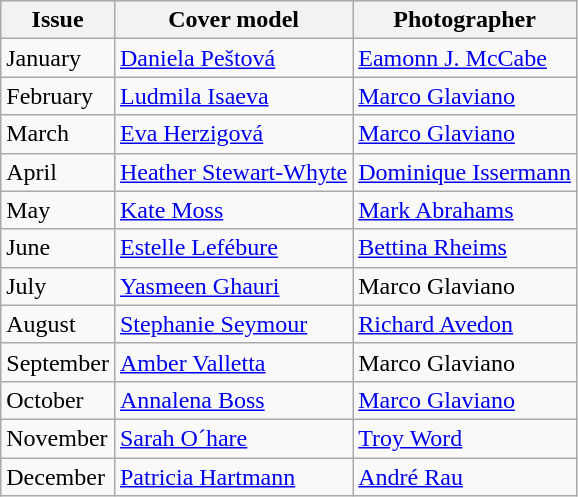<table class="wikitable">
<tr>
<th>Issue</th>
<th>Cover model</th>
<th>Photographer</th>
</tr>
<tr>
<td>January</td>
<td><a href='#'>Daniela Peštová</a></td>
<td><a href='#'>Eamonn J. McCabe</a></td>
</tr>
<tr>
<td>February</td>
<td><a href='#'>Ludmila Isaeva</a></td>
<td><a href='#'>Marco Glaviano</a></td>
</tr>
<tr>
<td>March</td>
<td><a href='#'>Eva Herzigová</a></td>
<td><a href='#'>Marco Glaviano</a></td>
</tr>
<tr>
<td>April</td>
<td><a href='#'>Heather Stewart-Whyte</a></td>
<td><a href='#'>Dominique Issermann</a></td>
</tr>
<tr>
<td>May</td>
<td><a href='#'>Kate Moss</a></td>
<td><a href='#'>Mark Abrahams</a></td>
</tr>
<tr>
<td>June</td>
<td><a href='#'>Estelle Lefébure</a></td>
<td><a href='#'>Bettina Rheims</a></td>
</tr>
<tr>
<td>July</td>
<td><a href='#'>Yasmeen Ghauri</a></td>
<td>Marco Glaviano</td>
</tr>
<tr>
<td>August</td>
<td><a href='#'>Stephanie Seymour</a></td>
<td><a href='#'>Richard Avedon</a></td>
</tr>
<tr>
<td>September</td>
<td><a href='#'>Amber Valletta</a></td>
<td>Marco Glaviano</td>
</tr>
<tr>
<td>October</td>
<td><a href='#'>Annalena Boss</a></td>
<td><a href='#'>Marco Glaviano</a></td>
</tr>
<tr>
<td>November</td>
<td><a href='#'>Sarah O´hare</a></td>
<td><a href='#'>Troy Word</a></td>
</tr>
<tr>
<td>December</td>
<td><a href='#'>Patricia Hartmann</a></td>
<td><a href='#'>André Rau</a></td>
</tr>
</table>
